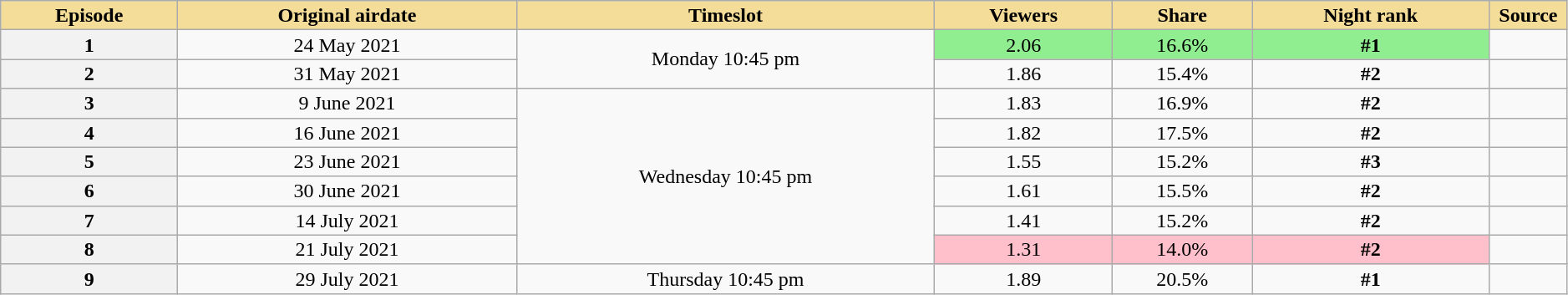<table class="wikitable plainrowheaders" style="text-align:center; line-height:16px; width:99%">
<tr>
<th style="background:#F4DC99">Episode</th>
<th style="background:#F4DC99">Original airdate</th>
<th style="background:#F4DC99">Timeslot</th>
<th style="background:#F4DC99">Viewers<br></th>
<th style="background:#F4DC99">Share</th>
<th style="background:#F4DC99">Night rank</th>
<th style="background:#F4DC99; width:05%">Source</th>
</tr>
<tr>
<th>1</th>
<td>24 May 2021</td>
<td rowspan=2>Monday 10:45 pm</td>
<td bgcolor=#90EE90>2.06</td>
<td bgcolor=#90EE90>16.6%</td>
<td bgcolor=#90EE90><strong>#1</strong></td>
<td></td>
</tr>
<tr>
<th>2</th>
<td>31 May 2021</td>
<td>1.86</td>
<td>15.4%</td>
<td><strong>#2</strong></td>
<td></td>
</tr>
<tr>
<th>3</th>
<td>9 June 2021</td>
<td rowspan=6>Wednesday 10:45 pm</td>
<td>1.83</td>
<td>16.9%</td>
<td><strong>#2</strong></td>
<td></td>
</tr>
<tr>
<th>4</th>
<td>16 June 2021</td>
<td>1.82</td>
<td>17.5%</td>
<td><strong>#2</strong></td>
<td></td>
</tr>
<tr>
<th>5</th>
<td>23 June 2021</td>
<td>1.55</td>
<td>15.2%</td>
<td><strong>#3</strong></td>
<td></td>
</tr>
<tr>
<th>6</th>
<td>30 June 2021</td>
<td>1.61</td>
<td>15.5%</td>
<td><strong>#2</strong></td>
<td></td>
</tr>
<tr>
<th>7</th>
<td>14 July 2021</td>
<td>1.41</td>
<td>15.2%</td>
<td><strong>#2</strong></td>
<td></td>
</tr>
<tr>
<th>8</th>
<td>21 July 2021</td>
<td bgcolor=#FFC0CB>1.31</td>
<td bgcolor=#FFC0CB>14.0%</td>
<td bgcolor=#FFC0CB><strong>#2</strong></td>
<td></td>
</tr>
<tr>
<th>9</th>
<td>29 July 2021</td>
<td>Thursday 10:45 pm</td>
<td>1.89</td>
<td>20.5%</td>
<td><strong>#1</strong></td>
<td></td>
</tr>
</table>
